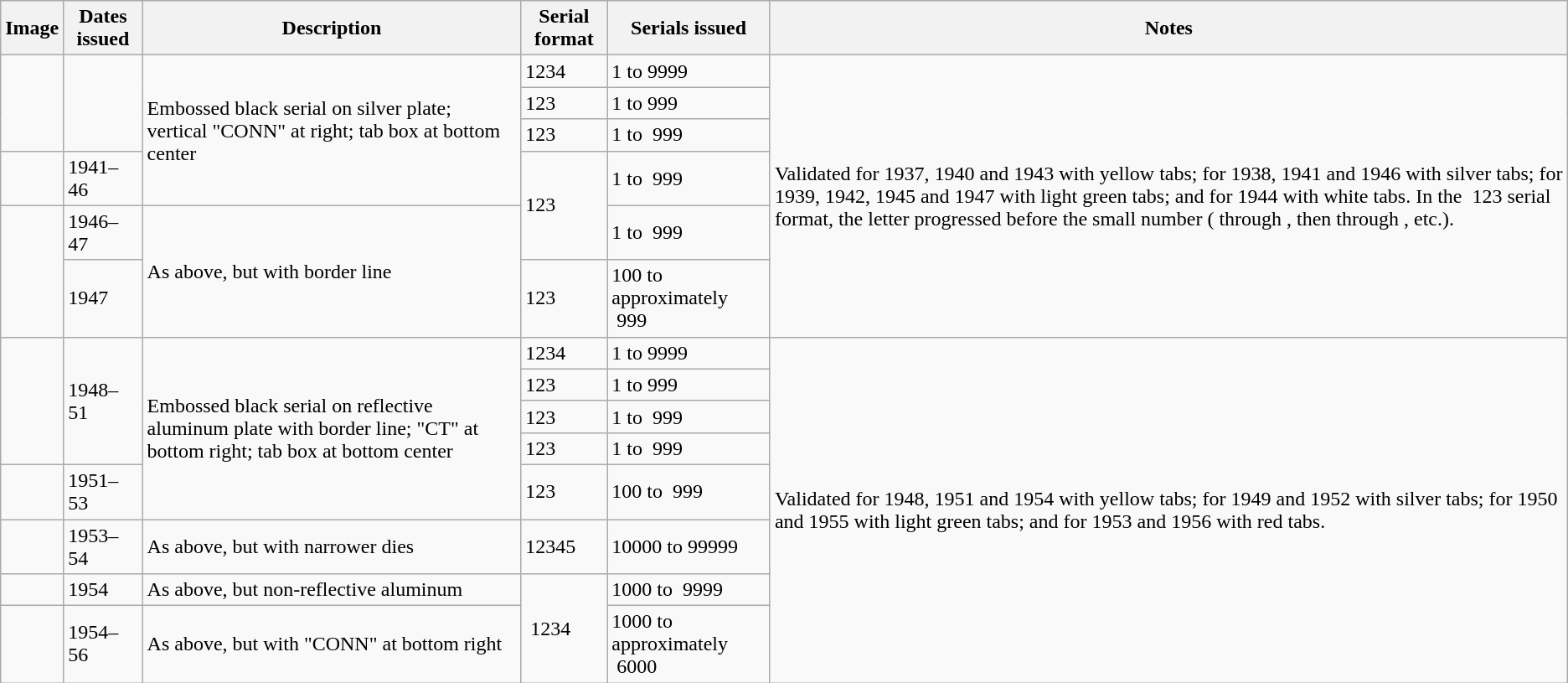<table class="wikitable">
<tr>
<th>Image</th>
<th>Dates issued</th>
<th>Description</th>
<th>Serial format</th>
<th>Serials issued</th>
<th>Notes</th>
</tr>
<tr>
<td rowspan="3"></td>
<td rowspan="3"></td>
<td rowspan="4">Embossed black serial on silver plate; vertical "CONN" at right; tab box at bottom center</td>
<td>1234</td>
<td>1 to 9999</td>
<td rowspan="6">Validated for 1937, 1940 and 1943 with yellow tabs; for 1938, 1941 and 1946 with silver tabs; for 1939, 1942, 1945 and 1947 with light green tabs; and for 1944 with white tabs. In the  123 serial format, the letter progressed before the small number ( through , then  through , etc.).</td>
</tr>
<tr>
<td> 123</td>
<td> 1 to  999</td>
</tr>
<tr>
<td> 123</td>
<td> 1 to  999</td>
</tr>
<tr>
<td></td>
<td>1941–46</td>
<td rowspan="2"> 123</td>
<td> 1 to  999</td>
</tr>
<tr>
<td rowspan="2"></td>
<td>1946–47</td>
<td rowspan="2">As above, but with border line</td>
<td> 1 to  999</td>
</tr>
<tr>
<td>1947</td>
<td> 123</td>
<td> 100 to approximately  999</td>
</tr>
<tr>
<td rowspan="4"></td>
<td rowspan="4">1948–51</td>
<td rowspan="5">Embossed black serial on reflective aluminum plate with border line; "CT" at bottom right; tab box at bottom center</td>
<td>1234</td>
<td>1 to 9999</td>
<td rowspan="8">Validated for 1948, 1951 and 1954 with yellow tabs; for 1949 and 1952 with silver tabs; for 1950 and 1955 with light green tabs; and for 1953 and 1956 with red tabs.</td>
</tr>
<tr>
<td> 123</td>
<td> 1 to  999</td>
</tr>
<tr>
<td> 123</td>
<td> 1 to  999</td>
</tr>
<tr>
<td> 123</td>
<td> 1 to  999</td>
</tr>
<tr>
<td></td>
<td>1951–53</td>
<td> 123</td>
<td> 100 to  999</td>
</tr>
<tr>
<td></td>
<td>1953–54</td>
<td>As above, but with narrower dies</td>
<td>12345</td>
<td>10000 to 99999</td>
</tr>
<tr>
<td></td>
<td>1954</td>
<td>As above, but non-reflective aluminum</td>
<td rowspan="2"> 1234</td>
<td> 1000 to  9999</td>
</tr>
<tr>
<td></td>
<td>1954–56</td>
<td>As above, but with "CONN" at bottom right</td>
<td> 1000 to approximately  6000</td>
</tr>
</table>
